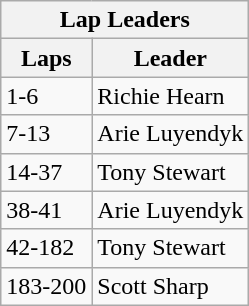<table class="wikitable">
<tr>
<th colspan=2>Lap Leaders</th>
</tr>
<tr>
<th>Laps</th>
<th>Leader</th>
</tr>
<tr>
<td>1-6</td>
<td>Richie Hearn</td>
</tr>
<tr>
<td>7-13</td>
<td>Arie Luyendyk</td>
</tr>
<tr>
<td>14-37</td>
<td>Tony Stewart</td>
</tr>
<tr>
<td>38-41</td>
<td>Arie Luyendyk</td>
</tr>
<tr>
<td>42-182</td>
<td>Tony Stewart</td>
</tr>
<tr>
<td>183-200</td>
<td>Scott Sharp</td>
</tr>
</table>
